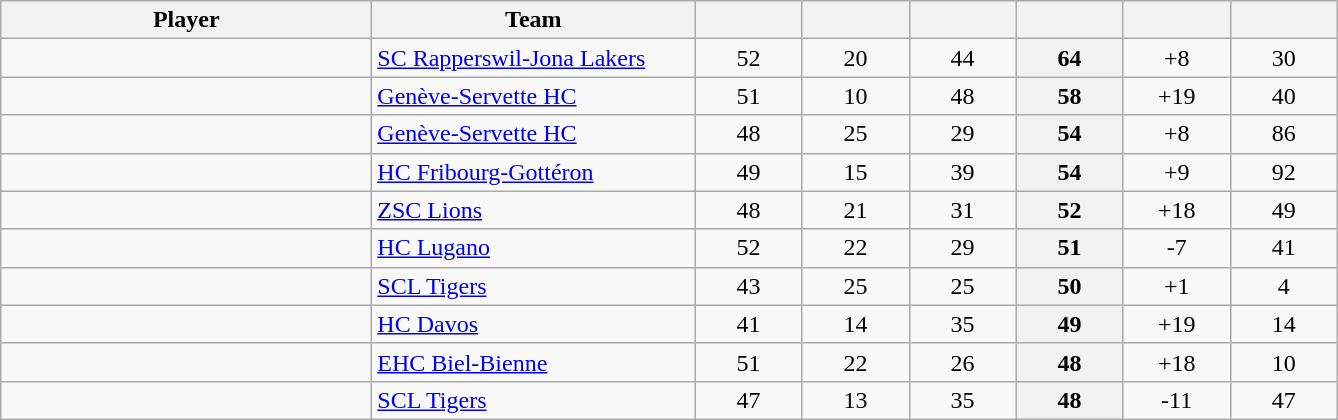<table class="wikitable sortable" style="text-align: center">
<tr>
<th style="width: 15em;">Player</th>
<th style="width: 13em;">Team</th>
<th style="width: 4em;"></th>
<th style="width: 4em;"></th>
<th style="width: 4em;"></th>
<th style="width: 4em;"></th>
<th style="width: 4em;"></th>
<th style="width: 4em;"></th>
</tr>
<tr>
<td style="text-align:left;"> </td>
<td style="text-align:left;"><a href='#'>SC Rapperswil-Jona Lakers</a></td>
<td>52</td>
<td>20</td>
<td>44</td>
<th>64</th>
<td>+8</td>
<td>30</td>
</tr>
<tr>
<td style="text-align:left;"> </td>
<td style="text-align:left;"><a href='#'>Genève-Servette HC</a></td>
<td>51</td>
<td>10</td>
<td>48</td>
<th>58</th>
<td>+19</td>
<td>40</td>
</tr>
<tr>
<td style="text-align:left;"> </td>
<td style="text-align:left;"><a href='#'>Genève-Servette HC</a></td>
<td>48</td>
<td>25</td>
<td>29</td>
<th>54</th>
<td>+8</td>
<td>86</td>
</tr>
<tr>
<td style="text-align:left;"> </td>
<td style="text-align:left;"><a href='#'>HC Fribourg-Gottéron</a></td>
<td>49</td>
<td>15</td>
<td>39</td>
<th>54</th>
<td>+9</td>
<td>92</td>
</tr>
<tr>
<td style="text-align:left;"> </td>
<td style="text-align:left;"><a href='#'>ZSC Lions</a></td>
<td>48</td>
<td>21</td>
<td>31</td>
<th>52</th>
<td>+18</td>
<td>49</td>
</tr>
<tr>
<td style="text-align:left;"> </td>
<td style="text-align:left;"><a href='#'>HC Lugano</a></td>
<td>52</td>
<td>22</td>
<td>29</td>
<th>51</th>
<td>-7</td>
<td>41</td>
</tr>
<tr>
<td style="text-align:left;"> </td>
<td style="text-align:left;"><a href='#'>SCL Tigers</a></td>
<td>43</td>
<td>25</td>
<td>25</td>
<th>50</th>
<td>+1</td>
<td>4</td>
</tr>
<tr>
<td style="text-align:left;"> </td>
<td style="text-align:left;"><a href='#'>HC Davos</a></td>
<td>41</td>
<td>14</td>
<td>35</td>
<th>49</th>
<td>+19</td>
<td>14</td>
</tr>
<tr>
<td style="text-align:left;"> </td>
<td style="text-align:left;"><a href='#'>EHC Biel-Bienne</a></td>
<td>51</td>
<td>22</td>
<td>26</td>
<th>48</th>
<td>+18</td>
<td>10</td>
</tr>
<tr>
<td style="text-align:left;"> </td>
<td style="text-align:left;"><a href='#'>SCL Tigers</a></td>
<td>47</td>
<td>13</td>
<td>35</td>
<th>48</th>
<td>-11</td>
<td>47</td>
</tr>
</table>
